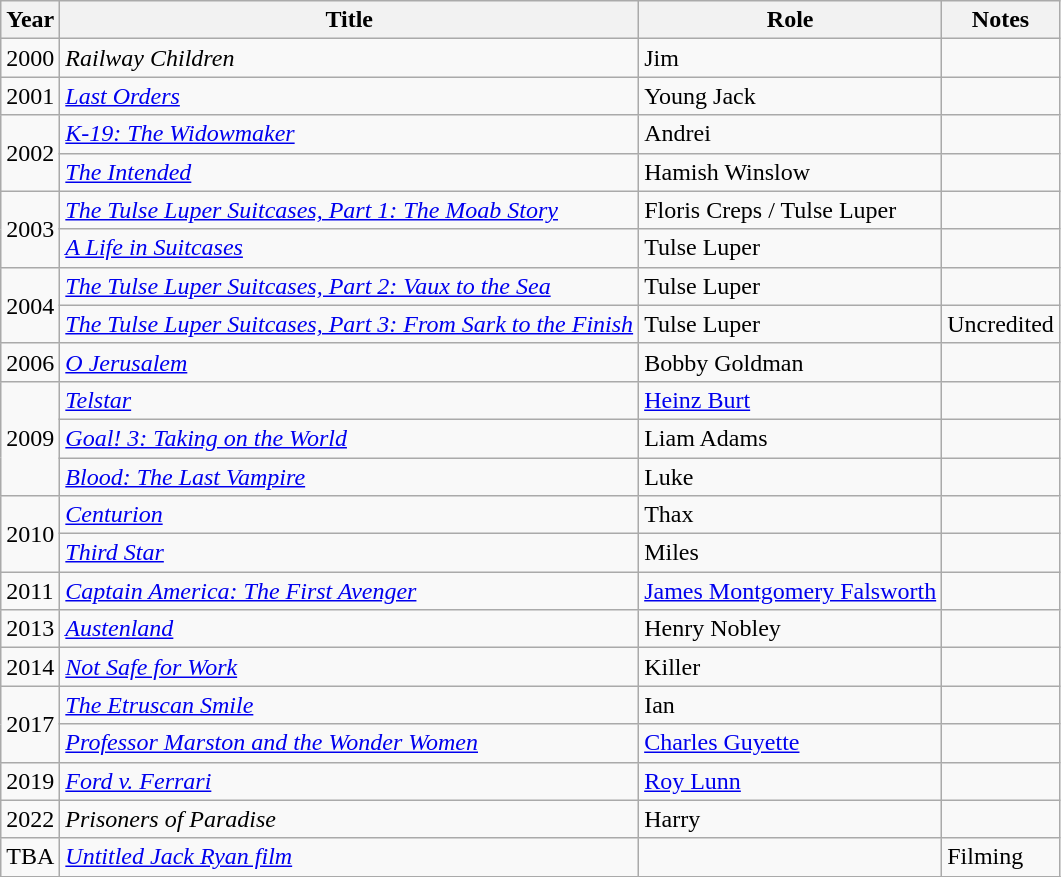<table class="wikitable sortable">
<tr>
<th>Year</th>
<th>Title</th>
<th>Role</th>
<th class="unsortable">Notes</th>
</tr>
<tr>
<td>2000</td>
<td><em>Railway Children</em></td>
<td>Jim</td>
<td></td>
</tr>
<tr>
<td>2001</td>
<td><em><a href='#'>Last Orders</a></em></td>
<td>Young Jack</td>
<td></td>
</tr>
<tr>
<td rowspan="2">2002</td>
<td><em><a href='#'>K-19: The Widowmaker</a></em></td>
<td>Andrei</td>
<td></td>
</tr>
<tr>
<td><em><a href='#'>The Intended</a></em></td>
<td>Hamish Winslow</td>
<td></td>
</tr>
<tr>
<td rowspan="2">2003</td>
<td><em><a href='#'>The Tulse Luper Suitcases, Part 1: The Moab Story</a></em></td>
<td>Floris Creps / Tulse Luper</td>
<td></td>
</tr>
<tr>
<td><em><a href='#'>A Life in Suitcases</a></em></td>
<td>Tulse Luper</td>
<td></td>
</tr>
<tr>
<td rowspan="2">2004</td>
<td><em><a href='#'>The Tulse Luper Suitcases, Part 2: Vaux to the Sea</a></em></td>
<td>Tulse Luper</td>
<td></td>
</tr>
<tr>
<td><em><a href='#'>The Tulse Luper Suitcases, Part 3: From Sark to the Finish</a></em></td>
<td>Tulse Luper</td>
<td>Uncredited</td>
</tr>
<tr>
<td>2006</td>
<td><em><a href='#'>O Jerusalem</a></em></td>
<td>Bobby Goldman</td>
<td></td>
</tr>
<tr>
<td rowspan="3">2009</td>
<td><em><a href='#'>Telstar</a></em></td>
<td><a href='#'>Heinz Burt</a></td>
<td></td>
</tr>
<tr>
<td><em><a href='#'>Goal! 3: Taking on the World</a></em></td>
<td>Liam Adams</td>
<td></td>
</tr>
<tr>
<td><em><a href='#'>Blood: The Last Vampire</a></em></td>
<td>Luke</td>
<td></td>
</tr>
<tr>
<td rowspan="2">2010</td>
<td><em><a href='#'>Centurion</a></em></td>
<td>Thax</td>
<td></td>
</tr>
<tr>
<td><em><a href='#'>Third Star</a></em></td>
<td>Miles</td>
<td></td>
</tr>
<tr>
<td>2011</td>
<td><em><a href='#'>Captain America: The First Avenger</a></em></td>
<td><a href='#'>James Montgomery Falsworth</a></td>
<td></td>
</tr>
<tr>
<td>2013</td>
<td><em><a href='#'>Austenland</a></em></td>
<td>Henry Nobley</td>
<td></td>
</tr>
<tr>
<td>2014</td>
<td><em><a href='#'>Not Safe for Work</a></em></td>
<td>Killer</td>
<td></td>
</tr>
<tr>
<td rowspan="2">2017</td>
<td><em><a href='#'>The Etruscan Smile</a></em></td>
<td>Ian</td>
<td></td>
</tr>
<tr>
<td><em><a href='#'>Professor Marston and the Wonder Women</a></em></td>
<td><a href='#'>Charles Guyette</a></td>
<td></td>
</tr>
<tr>
<td>2019</td>
<td><em><a href='#'>Ford v. Ferrari</a></em></td>
<td><a href='#'>Roy Lunn</a></td>
<td></td>
</tr>
<tr>
<td>2022</td>
<td><em>Prisoners of Paradise</em></td>
<td>Harry</td>
<td></td>
</tr>
<tr>
<td>TBA</td>
<td><em><a href='#'>Untitled Jack Ryan film</a></em></td>
<td></td>
<td>Filming</td>
</tr>
<tr>
</tr>
</table>
